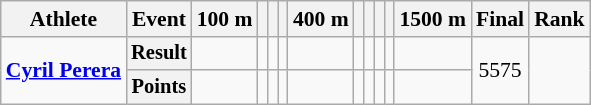<table class="wikitable" style="font-size:90%;">
<tr>
<th>Athlete</th>
<th>Event</th>
<th>100 m</th>
<th></th>
<th></th>
<th></th>
<th>400 m</th>
<th></th>
<th></th>
<th></th>
<th></th>
<th>1500 m</th>
<th>Final</th>
<th>Rank</th>
</tr>
<tr align=center>
<td align=left rowspan=2><strong><a href='#'>Cyril Perera</a></strong></td>
<th style="font-size:95%">Result</th>
<td></td>
<td></td>
<td></td>
<td></td>
<td></td>
<td></td>
<td></td>
<td></td>
<td></td>
<td></td>
<td rowspan=2>5575</td>
<td rowspan=2></td>
</tr>
<tr>
<th style="font-size:95%">Points</th>
<td></td>
<td></td>
<td></td>
<td></td>
<td></td>
<td></td>
<td></td>
<td></td>
<td></td>
<td></td>
</tr>
</table>
